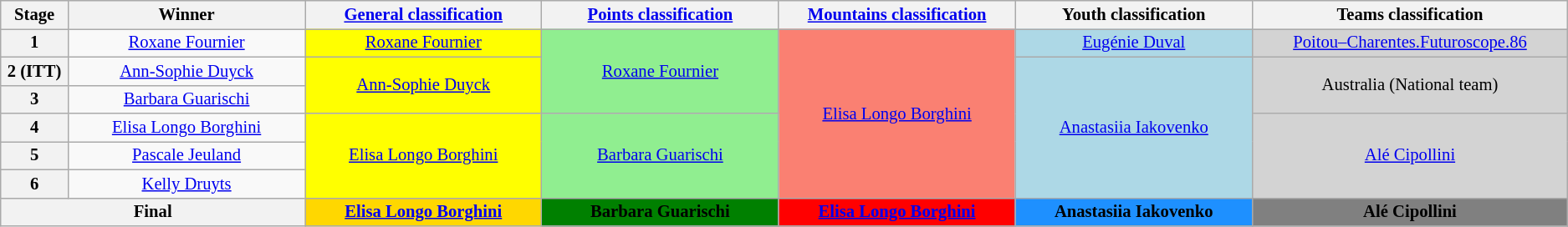<table class="wikitable" style="text-align: center; font-size:86%;">
<tr style="background-color: #efefef;">
<th width="1%">Stage</th>
<th width="7%">Winner</th>
<th width="7%"><a href='#'>General classification</a><br></th>
<th width="7%"><a href='#'>Points classification</a><br></th>
<th width="7%"><a href='#'>Mountains classification</a><br></th>
<th width="7%">Youth classification<br></th>
<th width="7%">Teams classification<br></th>
</tr>
<tr>
<th>1</th>
<td><a href='#'>Roxane Fournier</a></td>
<td style="background:yellow;"><a href='#'>Roxane Fournier</a></td>
<td style="background:lightgreen;" rowspan=3><a href='#'>Roxane Fournier</a></td>
<td style="background:salmon;" rowspan=6><a href='#'>Elisa Longo Borghini</a></td>
<td style="background:lightblue;"><a href='#'>Eugénie Duval</a></td>
<td style="background:lightgrey;"><a href='#'>Poitou–Charentes.Futuroscope.86</a></td>
</tr>
<tr>
<th>2 (ITT)</th>
<td><a href='#'>Ann-Sophie Duyck</a></td>
<td style="background:yellow;" rowspan=2><a href='#'>Ann-Sophie Duyck</a></td>
<td style="background:lightblue;" rowspan=5><a href='#'>Anastasiia Iakovenko</a></td>
<td style="background:lightgrey;" rowspan=2>Australia (National team)</td>
</tr>
<tr>
<th>3</th>
<td><a href='#'>Barbara Guarischi</a></td>
</tr>
<tr>
<th>4</th>
<td><a href='#'>Elisa Longo Borghini</a></td>
<td style="background:yellow;" rowspan=3><a href='#'>Elisa Longo Borghini</a></td>
<td style="background:lightgreen;" rowspan=3><a href='#'>Barbara Guarischi</a></td>
<td style="background:lightgrey;" rowspan=3><a href='#'>Alé Cipollini</a></td>
</tr>
<tr>
<th>5</th>
<td><a href='#'>Pascale Jeuland</a></td>
</tr>
<tr>
<th>6</th>
<td><a href='#'>Kelly Druyts</a></td>
</tr>
<tr>
<th colspan=2><strong>Final</strong></th>
<th style="background:gold;"><a href='#'>Elisa Longo Borghini</a></th>
<th style="background:green;">Barbara Guarischi</th>
<th style="background:red;"><a href='#'>Elisa Longo Borghini</a></th>
<th style="background:dodgerblue;">Anastasiia Iakovenko</th>
<th style="background:grey;">Alé Cipollini</th>
</tr>
</table>
